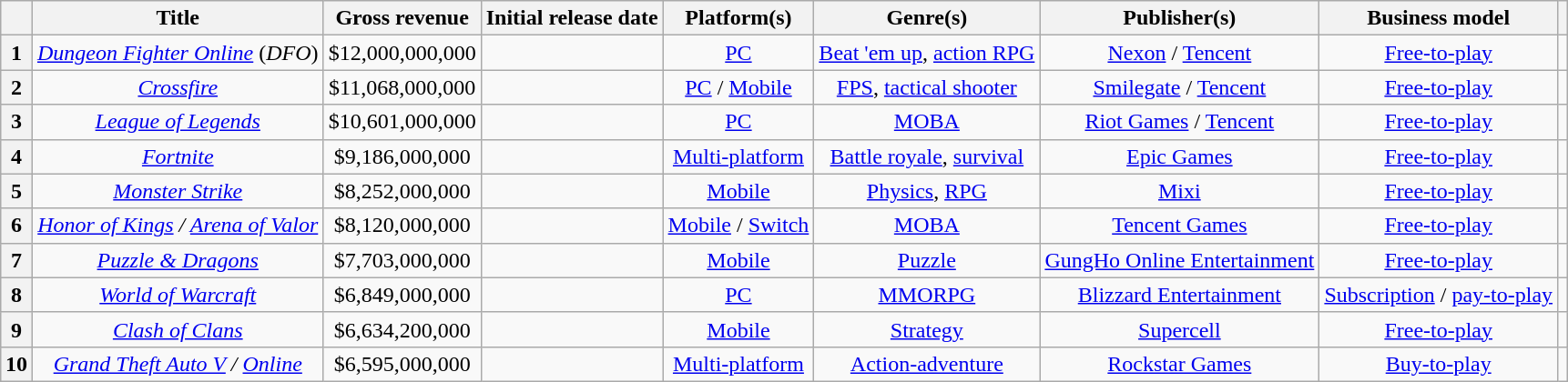<table class="wikitable plainrowheaders sortable" style="margin:auto; margin:auto; text-align:center">
<tr>
<th></th>
<th>Title</th>
<th>Gross revenue</th>
<th>Initial release date</th>
<th>Platform(s)</th>
<th>Genre(s)</th>
<th>Publisher(s)</th>
<th>Business model</th>
<th></th>
</tr>
<tr>
<th>1</th>
<td><em><a href='#'>Dungeon Fighter Online</a></em> (<em>DFO</em>)</td>
<td>$12,000,000,000</td>
<td></td>
<td><a href='#'>PC</a></td>
<td><a href='#'>Beat 'em up</a>, <a href='#'>action RPG</a></td>
<td><a href='#'>Nexon</a> / <a href='#'>Tencent</a></td>
<td><a href='#'>Free-to-play</a></td>
<td></td>
</tr>
<tr>
<th>2</th>
<td><em><a href='#'>Crossfire</a></em></td>
<td>$11,068,000,000</td>
<td></td>
<td><a href='#'>PC</a> / <a href='#'>Mobile</a></td>
<td><a href='#'>FPS</a>, <a href='#'>tactical shooter</a></td>
<td><a href='#'>Smilegate</a> / <a href='#'>Tencent</a></td>
<td><a href='#'>Free-to-play</a></td>
<td></td>
</tr>
<tr>
<th>3</th>
<td><em><a href='#'>League of Legends</a></em></td>
<td>$10,601,000,000</td>
<td></td>
<td><a href='#'>PC</a></td>
<td><a href='#'>MOBA</a></td>
<td><a href='#'>Riot Games</a> / <a href='#'>Tencent</a></td>
<td><a href='#'>Free-to-play</a></td>
<td></td>
</tr>
<tr>
<th>4</th>
<td><em><a href='#'>Fortnite</a></em></td>
<td>$9,186,000,000</td>
<td></td>
<td><a href='#'>Multi-platform</a></td>
<td><a href='#'>Battle royale</a>, <a href='#'>survival</a></td>
<td><a href='#'>Epic Games</a> </td>
<td><a href='#'>Free-to-play</a></td>
<td></td>
</tr>
<tr>
<th>5</th>
<td><em><a href='#'>Monster Strike</a></em></td>
<td>$8,252,000,000</td>
<td></td>
<td><a href='#'>Mobile</a></td>
<td><a href='#'>Physics</a>, <a href='#'>RPG</a></td>
<td><a href='#'>Mixi</a></td>
<td><a href='#'>Free-to-play</a></td>
<td></td>
</tr>
<tr>
<th>6</th>
<td><em><a href='#'>Honor of Kings</a> / <a href='#'>Arena of Valor</a></em></td>
<td>$8,120,000,000</td>
<td></td>
<td><a href='#'>Mobile</a> / <a href='#'>Switch</a></td>
<td><a href='#'>MOBA</a></td>
<td><a href='#'>Tencent Games</a> </td>
<td><a href='#'>Free-to-play</a></td>
<td></td>
</tr>
<tr>
<th>7</th>
<td><em><a href='#'>Puzzle & Dragons</a></em></td>
<td>$7,703,000,000</td>
<td></td>
<td><a href='#'>Mobile</a></td>
<td><a href='#'>Puzzle</a></td>
<td><a href='#'>GungHo Online Entertainment</a> </td>
<td><a href='#'>Free-to-play</a></td>
<td></td>
</tr>
<tr>
<th>8</th>
<td><em><a href='#'>World of Warcraft</a></em></td>
<td>$6,849,000,000</td>
<td></td>
<td><a href='#'>PC</a></td>
<td><a href='#'>MMORPG</a></td>
<td><a href='#'>Blizzard Entertainment</a> </td>
<td><a href='#'>Subscription</a> / <a href='#'>pay-to-play</a></td>
<td></td>
</tr>
<tr>
<th>9</th>
<td><em><a href='#'>Clash of Clans</a></em></td>
<td>$6,634,200,000</td>
<td></td>
<td><a href='#'>Mobile</a></td>
<td><a href='#'>Strategy</a></td>
<td><a href='#'>Supercell</a> </td>
<td><a href='#'>Free-to-play</a></td>
<td></td>
</tr>
<tr>
<th>10</th>
<td><em><a href='#'>Grand Theft Auto V</a> / <a href='#'>Online</a></em></td>
<td>$6,595,000,000</td>
<td></td>
<td><a href='#'>Multi-platform</a></td>
<td><a href='#'>Action-adventure</a></td>
<td><a href='#'>Rockstar Games</a> </td>
<td><a href='#'>Buy-to-play</a></td>
<td></td>
</tr>
</table>
